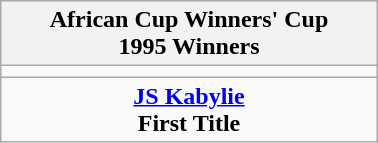<table class="wikitable" style="text-align: center; margin: 0 auto; width: 20%">
<tr>
<th>African Cup Winners' Cup<br>1995 Winners</th>
</tr>
<tr>
<td></td>
</tr>
<tr>
<td><strong><a href='#'>JS Kabylie</a></strong><br><strong>First Title</strong></td>
</tr>
</table>
